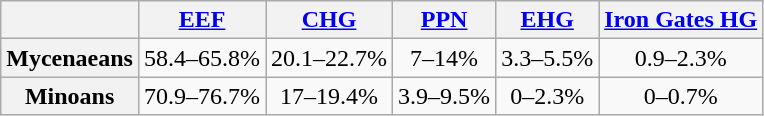<table class="wikitable" style="text-align: center">
<tr>
<th></th>
<th><a href='#'>EEF</a></th>
<th><a href='#'>CHG</a></th>
<th><a href='#'>PPN</a></th>
<th><a href='#'>EHG</a></th>
<th><a href='#'>Iron Gates HG</a></th>
</tr>
<tr>
<th>Mycenaeans</th>
<td>58.4–65.8%</td>
<td>20.1–22.7%</td>
<td>7–14%</td>
<td>3.3–5.5%</td>
<td>0.9–2.3%</td>
</tr>
<tr>
<th>Minoans</th>
<td>70.9–76.7%</td>
<td>17–19.4%</td>
<td>3.9–9.5%</td>
<td>0–2.3%</td>
<td>0–0.7%</td>
</tr>
</table>
